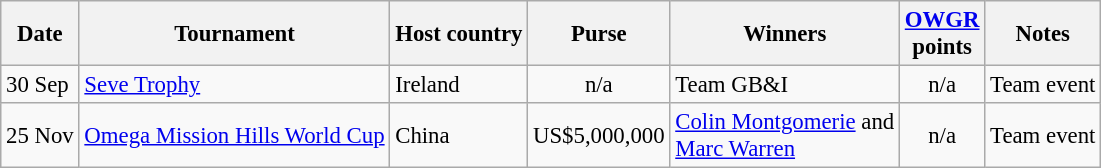<table class="wikitable" style="font-size:95%">
<tr>
<th>Date</th>
<th>Tournament</th>
<th>Host country</th>
<th>Purse</th>
<th>Winners</th>
<th><a href='#'>OWGR</a><br>points</th>
<th>Notes</th>
</tr>
<tr>
<td>30 Sep</td>
<td><a href='#'>Seve Trophy</a></td>
<td>Ireland</td>
<td align=center>n/a</td>
<td> Team GB&I</td>
<td align=center>n/a</td>
<td>Team event</td>
</tr>
<tr>
<td>25 Nov</td>
<td><a href='#'>Omega Mission Hills World Cup</a></td>
<td>China</td>
<td align=right>US$5,000,000</td>
<td> <a href='#'>Colin Montgomerie</a> and<br> <a href='#'>Marc Warren</a></td>
<td align=center>n/a</td>
<td>Team event</td>
</tr>
</table>
